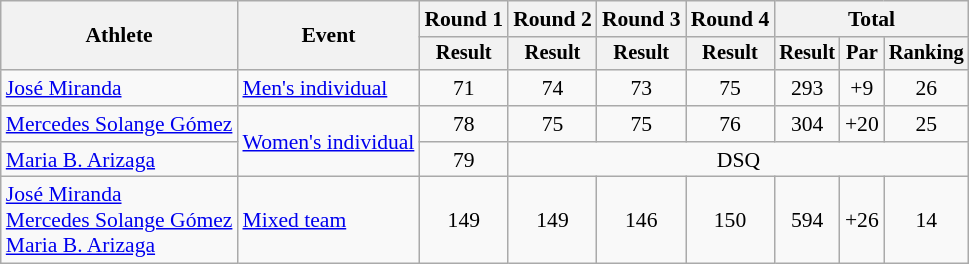<table class=wikitable style=font-size:90%;text-align:center>
<tr>
<th rowspan=2>Athlete</th>
<th rowspan=2>Event</th>
<th>Round 1</th>
<th>Round 2</th>
<th>Round 3</th>
<th>Round 4</th>
<th colspan=3>Total</th>
</tr>
<tr style=font-size:95%>
<th>Result</th>
<th>Result</th>
<th>Result</th>
<th>Result</th>
<th>Result</th>
<th>Par</th>
<th>Ranking</th>
</tr>
<tr>
<td style="text-align:left"><a href='#'>José Miranda</a></td>
<td style="text-align:left"><a href='#'>Men's individual</a></td>
<td>71</td>
<td>74</td>
<td>73</td>
<td>75</td>
<td>293</td>
<td>+9</td>
<td>26</td>
</tr>
<tr>
<td style="text-align:left"><a href='#'>Mercedes Solange Gómez</a></td>
<td style="text-align:left" rowspan=2><a href='#'>Women's individual</a></td>
<td>78</td>
<td>75</td>
<td>75</td>
<td>76</td>
<td>304</td>
<td>+20</td>
<td>25</td>
</tr>
<tr>
<td style="text-align:left"><a href='#'>Maria B. Arizaga</a></td>
<td>79</td>
<td colspan=6>DSQ</td>
</tr>
<tr>
<td style="text-align:left"><a href='#'>José Miranda</a><br><a href='#'>Mercedes Solange Gómez</a><br><a href='#'>Maria B. Arizaga</a></td>
<td style="text-align:left"><a href='#'>Mixed team</a></td>
<td>149</td>
<td>149</td>
<td>146</td>
<td>150</td>
<td>594</td>
<td>+26</td>
<td>14</td>
</tr>
</table>
